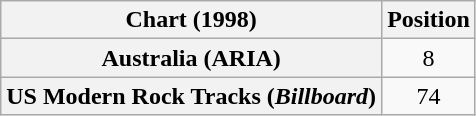<table class="wikitable plainrowheaders" style="text-align:center">
<tr>
<th>Chart (1998)</th>
<th>Position</th>
</tr>
<tr>
<th scope="row">Australia (ARIA)<br></th>
<td>8</td>
</tr>
<tr>
<th scope="row">US Modern Rock Tracks (<em>Billboard</em>)</th>
<td>74</td>
</tr>
</table>
